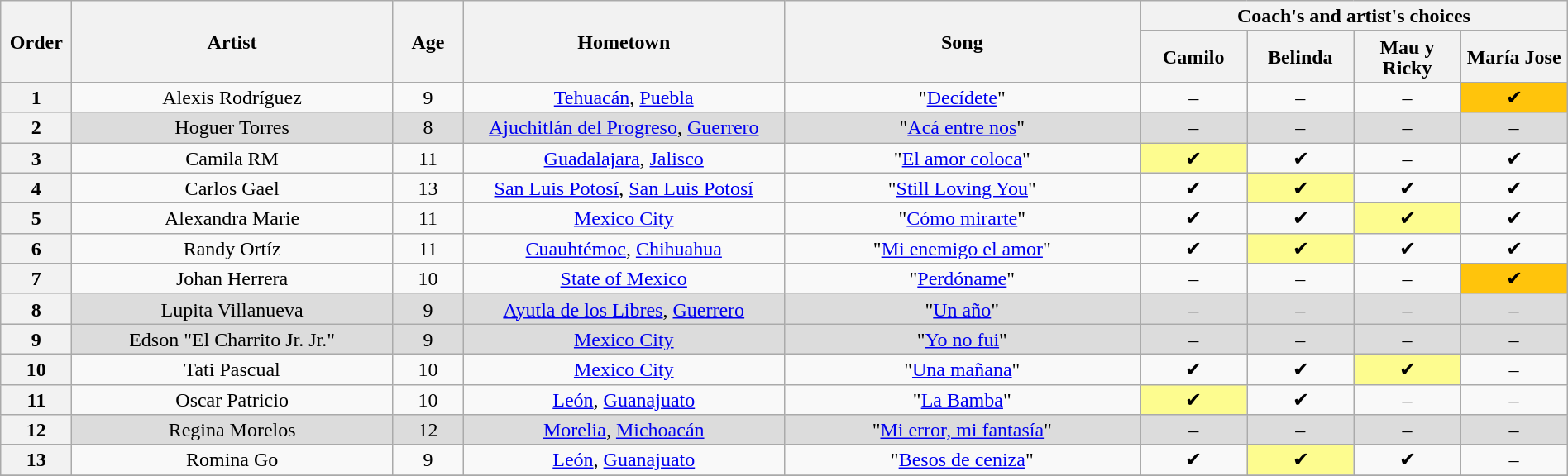<table class="wikitable" style="text-align:center; line-height:17px; width:100%">
<tr>
<th scope="col" rowspan="2" style="width:04%">Order</th>
<th scope="col" rowspan="2" style="width:18%">Artist</th>
<th scope="col" rowspan="2" style="width:04%">Age</th>
<th scope="col" rowspan="2" style="width:18%">Hometown</th>
<th scope="col" rowspan="2" style="width:20%">Song</th>
<th scope="col" colspan="4" style="width:24%">Coach's and artist's choices</th>
</tr>
<tr>
<th style="width:06%">Camilo</th>
<th style="width:06%">Belinda</th>
<th style="width:06%">Mau y Ricky</th>
<th style="width:06%">María Jose</th>
</tr>
<tr>
<th>1</th>
<td>Alexis Rodríguez</td>
<td>9</td>
<td><a href='#'>Tehuacán</a>, <a href='#'>Puebla</a></td>
<td>"<a href='#'>Decídete</a>"</td>
<td>–</td>
<td>–</td>
<td>–</td>
<td style="background:#ffc40c">✔</td>
</tr>
<tr style="background:#dcdcdc">
<th>2</th>
<td>Hoguer Torres</td>
<td>8</td>
<td><a href='#'>Ajuchitlán del Progreso</a>, <a href='#'>Guerrero</a></td>
<td>"<a href='#'>Acá entre nos</a>"</td>
<td>–</td>
<td>–</td>
<td>–</td>
<td>–</td>
</tr>
<tr>
<th>3</th>
<td>Camila RM</td>
<td>11</td>
<td><a href='#'>Guadalajara</a>, <a href='#'>Jalisco</a></td>
<td>"<a href='#'>El amor coloca</a>"</td>
<td style="background:#fdfc8f">✔</td>
<td>✔</td>
<td>–</td>
<td>✔</td>
</tr>
<tr>
<th>4</th>
<td>Carlos Gael</td>
<td>13</td>
<td><a href='#'>San Luis Potosí</a>, <a href='#'>San Luis Potosí</a></td>
<td>"<a href='#'>Still Loving You</a>"</td>
<td>✔</td>
<td style="background:#fdfc8f">✔</td>
<td>✔</td>
<td>✔</td>
</tr>
<tr>
<th>5</th>
<td>Alexandra Marie</td>
<td>11</td>
<td><a href='#'>Mexico City</a></td>
<td>"<a href='#'>Cómo mirarte</a>"</td>
<td>✔</td>
<td>✔</td>
<td style="background:#fdfc8f">✔</td>
<td>✔</td>
</tr>
<tr>
<th>6</th>
<td>Randy Ortíz</td>
<td>11</td>
<td><a href='#'>Cuauhtémoc</a>, <a href='#'>Chihuahua</a></td>
<td>"<a href='#'>Mi enemigo el amor</a>"</td>
<td>✔</td>
<td style="background:#fdfc8f">✔</td>
<td>✔</td>
<td>✔</td>
</tr>
<tr>
<th>7</th>
<td>Johan Herrera</td>
<td>10</td>
<td><a href='#'>State of Mexico</a></td>
<td>"<a href='#'>Perdóname</a>"</td>
<td>–</td>
<td>–</td>
<td>–</td>
<td style="background:#ffc40c">✔</td>
</tr>
<tr style="background:#dcdcdc">
<th>8</th>
<td>Lupita Villanueva</td>
<td>9</td>
<td><a href='#'>Ayutla de los Libres</a>, <a href='#'>Guerrero</a></td>
<td>"<a href='#'>Un año</a>"</td>
<td>–</td>
<td>–</td>
<td>–</td>
<td>–</td>
</tr>
<tr style="background:#dcdcdc">
<th>9</th>
<td>Edson "El Charrito Jr. Jr."</td>
<td>9</td>
<td><a href='#'>Mexico City</a></td>
<td>"<a href='#'>Yo no fui</a>"</td>
<td>–</td>
<td>–</td>
<td>–</td>
<td>–</td>
</tr>
<tr>
<th>10</th>
<td>Tati Pascual</td>
<td>10</td>
<td><a href='#'>Mexico City</a></td>
<td>"<a href='#'>Una mañana</a>"</td>
<td>✔</td>
<td>✔</td>
<td style="background:#fdfc8f">✔</td>
<td>–</td>
</tr>
<tr>
<th>11</th>
<td>Oscar Patricio</td>
<td>10</td>
<td><a href='#'>León</a>, <a href='#'>Guanajuato</a></td>
<td>"<a href='#'>La Bamba</a>"</td>
<td style="background:#fdfc8f">✔</td>
<td>✔</td>
<td>–</td>
<td>–</td>
</tr>
<tr style="background:#dcdcdc">
<th>12</th>
<td>Regina Morelos</td>
<td>12</td>
<td><a href='#'>Morelia</a>, <a href='#'>Michoacán</a></td>
<td>"<a href='#'>Mi error, mi fantasía</a>"</td>
<td>–</td>
<td>–</td>
<td>–</td>
<td>–</td>
</tr>
<tr>
<th>13</th>
<td>Romina Go</td>
<td>9</td>
<td><a href='#'>León</a>, <a href='#'>Guanajuato</a></td>
<td>"<a href='#'>Besos de ceniza</a>"</td>
<td>✔</td>
<td style="background:#fdfc8f">✔</td>
<td>✔</td>
<td>–</td>
</tr>
<tr>
</tr>
</table>
